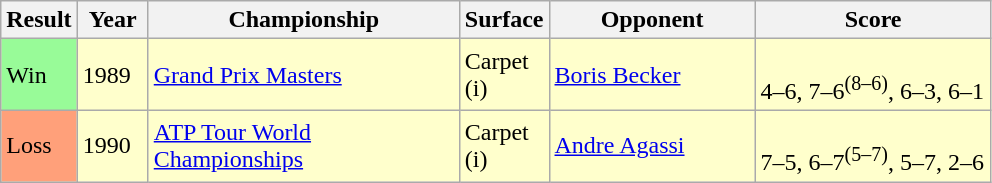<table class="sortable wikitable">
<tr>
<th style="width:40px">Result</th>
<th style="width:40px">Year</th>
<th style="width:200px">Championship</th>
<th style="width:50px">Surface</th>
<th style="width:130px">Opponent</th>
<th style="width:150px" class="unsortable">Score</th>
</tr>
<tr style="background:#ffc;">
<td style="background:#98fb98;">Win</td>
<td>1989</td>
<td><a href='#'>Grand Prix Masters</a></td>
<td>Carpet (i)</td>
<td> <a href='#'>Boris Becker</a></td>
<td><br>4–6, 7–6<sup>(8–6)</sup>, 6–3, 6–1</td>
</tr>
<tr style="background:#ffc;">
<td style="background:#ffa07a;">Loss</td>
<td>1990</td>
<td><a href='#'>ATP Tour World Championships</a></td>
<td>Carpet (i)</td>
<td> <a href='#'>Andre Agassi</a></td>
<td><br>7–5, 6–7<sup>(5–7)</sup>, 5–7, 2–6</td>
</tr>
</table>
